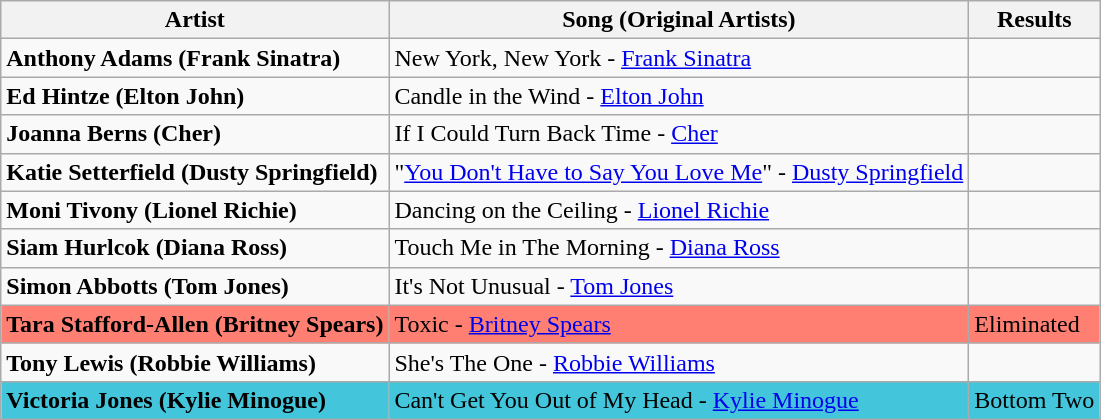<table class=wikitable>
<tr>
<th>Artist</th>
<th>Song (Original Artists)</th>
<th>Results</th>
</tr>
<tr>
<td><strong>Anthony Adams<span> (Frank Sinatra)</span></strong></td>
<td>New York, New York - <a href='#'>Frank Sinatra</a></td>
<td></td>
</tr>
<tr>
<td><strong>Ed Hintze<span> (Elton John)</span></strong></td>
<td>Candle in the Wind - <a href='#'>Elton John</a></td>
<td></td>
</tr>
<tr>
<td><strong>Joanna Berns<span> (Cher)</span></strong></td>
<td>If I Could Turn Back Time - <a href='#'>Cher</a></td>
<td></td>
</tr>
<tr>
<td><strong>Katie Setterfield<span> (Dusty Springfield)</span></strong></td>
<td>"<a href='#'>You Don't Have to Say You Love Me</a>" - <a href='#'>Dusty Springfield</a></td>
<td></td>
</tr>
<tr>
<td><strong>Moni Tivony<span> (Lionel Richie)</span></strong></td>
<td>Dancing on the Ceiling - <a href='#'>Lionel Richie</a></td>
<td></td>
</tr>
<tr>
<td><strong>Siam Hurlcok<span> (Diana Ross)</span></strong></td>
<td>Touch Me in The Morning - <a href='#'>Diana Ross</a></td>
<td></td>
</tr>
<tr>
<td><strong>Simon Abbotts<span> (Tom Jones)</span></strong></td>
<td>It's Not Unusual - <a href='#'>Tom Jones</a></td>
<td></td>
</tr>
<tr>
<td bgcolor="#FF8072"><strong>Tara Stafford-Allen<span> (Britney Spears)</span></strong></td>
<td bgcolor="#FF8072">Toxic - <a href='#'>Britney Spears</a></td>
<td bgcolor="#FF8072">Eliminated</td>
</tr>
<tr>
<td><strong>Tony Lewis<span> (Robbie Williams)</span></strong></td>
<td>She's The One - <a href='#'>Robbie Williams</a></td>
<td></td>
</tr>
<tr>
<td bgcolor="#43C6DB"><strong>Victoria Jones<span> (Kylie Minogue)</span></strong></td>
<td bgcolor="#43C6DB">Can't Get You Out of My Head - <a href='#'>Kylie Minogue</a></td>
<td bgcolor="#43C6DB">Bottom Two</td>
</tr>
</table>
